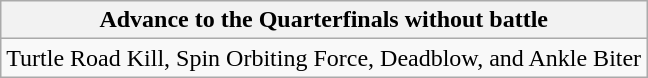<table class="wikitable">
<tr>
<th>Advance to the Quarterfinals without battle</th>
</tr>
<tr>
<td>Turtle Road Kill, Spin Orbiting Force, Deadblow, and Ankle Biter</td>
</tr>
</table>
